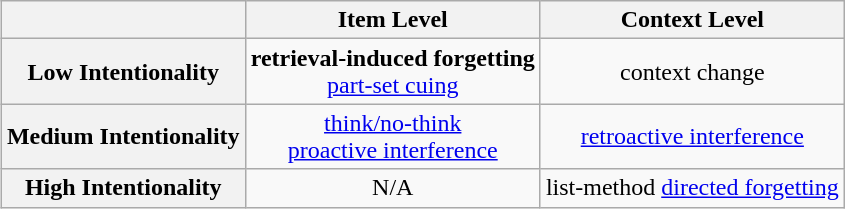<table class="wikitable" style="float:right; border:#bbb; margin:1em;">
<tr>
<th scope="col"></th>
<th scope="col">Item Level</th>
<th scope="col">Context Level</th>
</tr>
<tr>
<th scope="row">Low Intentionality</th>
<td style="text-align: center;"><strong>retrieval-induced forgetting</strong><br><a href='#'>part-set cuing</a></td>
<td style="text-align: center;">context change</td>
</tr>
<tr>
<th scope="row">Medium Intentionality</th>
<td style="text-align: center;"><a href='#'>think/no-think</a><br><a href='#'>proactive interference</a></td>
<td style="text-align: center;"><a href='#'>retroactive interference</a></td>
</tr>
<tr>
<th scope="row">High Intentionality</th>
<td style="text-align: center;">N/A</td>
<td style="text-align: center;">list-method <a href='#'>directed forgetting</a></td>
</tr>
</table>
